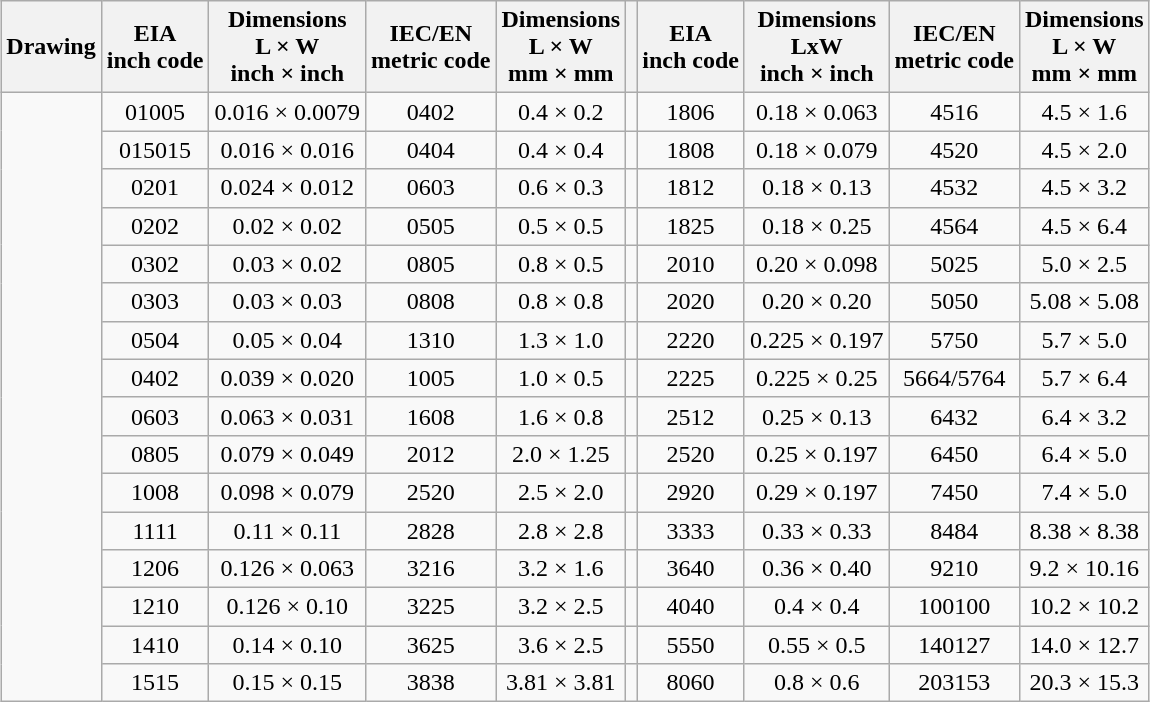<table class="wikitable centered " style="margin:1em auto; text-align:center">
<tr class="hintergrundfarbe6">
<th>Drawing</th>
<th>EIA <br>inch code</th>
<th>Dimensions<br>L × W<br>inch × inch</th>
<th>IEC/EN<br>metric code</th>
<th>Dimensions<br> L × W<br>mm × mm</th>
<th></th>
<th>EIA <br>inch code</th>
<th>Dimensions<br>LxW<br>inch × inch</th>
<th>IEC/EN<br>metric code</th>
<th>Dimensions<br> L × W<br>mm × mm</th>
</tr>
<tr>
<td rowspan="16" style="text-align:center;"></td>
<td>01005</td>
<td>0.016 × 0.0079</td>
<td>0402</td>
<td>0.4 × 0.2</td>
<td></td>
<td>1806</td>
<td>0.18 × 0.063</td>
<td>4516</td>
<td>4.5 × 1.6</td>
</tr>
<tr>
<td>015015</td>
<td>0.016 × 0.016</td>
<td>0404</td>
<td>0.4 × 0.4</td>
<td></td>
<td>1808</td>
<td>0.18 × 0.079</td>
<td>4520</td>
<td>4.5 × 2.0</td>
</tr>
<tr>
<td>0201</td>
<td>0.024 × 0.012</td>
<td>0603</td>
<td>0.6 × 0.3</td>
<td></td>
<td>1812</td>
<td>0.18 × 0.13</td>
<td>4532</td>
<td>4.5 × 3.2</td>
</tr>
<tr>
<td>0202</td>
<td>0.02 × 0.02</td>
<td>0505</td>
<td>0.5 × 0.5</td>
<td></td>
<td>1825</td>
<td>0.18 × 0.25</td>
<td>4564</td>
<td>4.5 × 6.4</td>
</tr>
<tr>
<td>0302</td>
<td>0.03 × 0.02</td>
<td>0805</td>
<td>0.8 × 0.5</td>
<td></td>
<td>2010</td>
<td>0.20 × 0.098</td>
<td>5025</td>
<td>5.0 × 2.5</td>
</tr>
<tr>
<td>0303</td>
<td>0.03 × 0.03</td>
<td>0808</td>
<td>0.8 × 0.8</td>
<td></td>
<td>2020</td>
<td>0.20 × 0.20</td>
<td>5050</td>
<td>5.08 × 5.08</td>
</tr>
<tr>
<td>0504</td>
<td>0.05 × 0.04</td>
<td>1310</td>
<td>1.3 × 1.0</td>
<td></td>
<td>2220</td>
<td>0.225 × 0.197</td>
<td>5750</td>
<td>5.7 × 5.0</td>
</tr>
<tr>
<td>0402</td>
<td>0.039 × 0.020</td>
<td>1005</td>
<td>1.0 × 0.5</td>
<td></td>
<td>2225</td>
<td>0.225 × 0.25</td>
<td>5664/5764</td>
<td>5.7 × 6.4</td>
</tr>
<tr>
<td>0603</td>
<td>0.063 × 0.031</td>
<td>1608</td>
<td>1.6 × 0.8</td>
<td></td>
<td>2512</td>
<td>0.25 × 0.13</td>
<td>6432</td>
<td>6.4 × 3.2</td>
</tr>
<tr>
<td>0805</td>
<td>0.079 × 0.049</td>
<td>2012</td>
<td>2.0 × 1.25</td>
<td></td>
<td>2520</td>
<td>0.25 × 0.197</td>
<td>6450</td>
<td>6.4 × 5.0</td>
</tr>
<tr>
<td>1008</td>
<td>0.098 × 0.079</td>
<td>2520</td>
<td>2.5 × 2.0</td>
<td></td>
<td>2920</td>
<td>0.29 × 0.197</td>
<td>7450</td>
<td>7.4 × 5.0</td>
</tr>
<tr>
<td>1111</td>
<td>0.11 × 0.11</td>
<td>2828</td>
<td>2.8 × 2.8</td>
<td></td>
<td>3333</td>
<td>0.33 × 0.33</td>
<td>8484</td>
<td>8.38 × 8.38</td>
</tr>
<tr>
<td>1206</td>
<td>0.126 × 0.063</td>
<td>3216</td>
<td>3.2 × 1.6</td>
<td></td>
<td>3640</td>
<td>0.36 × 0.40</td>
<td>9210</td>
<td>9.2 × 10.16</td>
</tr>
<tr>
<td>1210</td>
<td>0.126 × 0.10</td>
<td>3225</td>
<td>3.2 × 2.5</td>
<td></td>
<td>4040</td>
<td>0.4 × 0.4</td>
<td>100100</td>
<td>10.2 × 10.2</td>
</tr>
<tr>
<td>1410</td>
<td>0.14 × 0.10</td>
<td>3625</td>
<td>3.6 × 2.5</td>
<td></td>
<td>5550</td>
<td>0.55 × 0.5</td>
<td>140127</td>
<td>14.0 × 12.7</td>
</tr>
<tr>
<td>1515</td>
<td>0.15 × 0.15</td>
<td>3838</td>
<td>3.81 × 3.81</td>
<td></td>
<td>8060</td>
<td>0.8 × 0.6</td>
<td>203153</td>
<td>20.3 × 15.3</td>
</tr>
</table>
